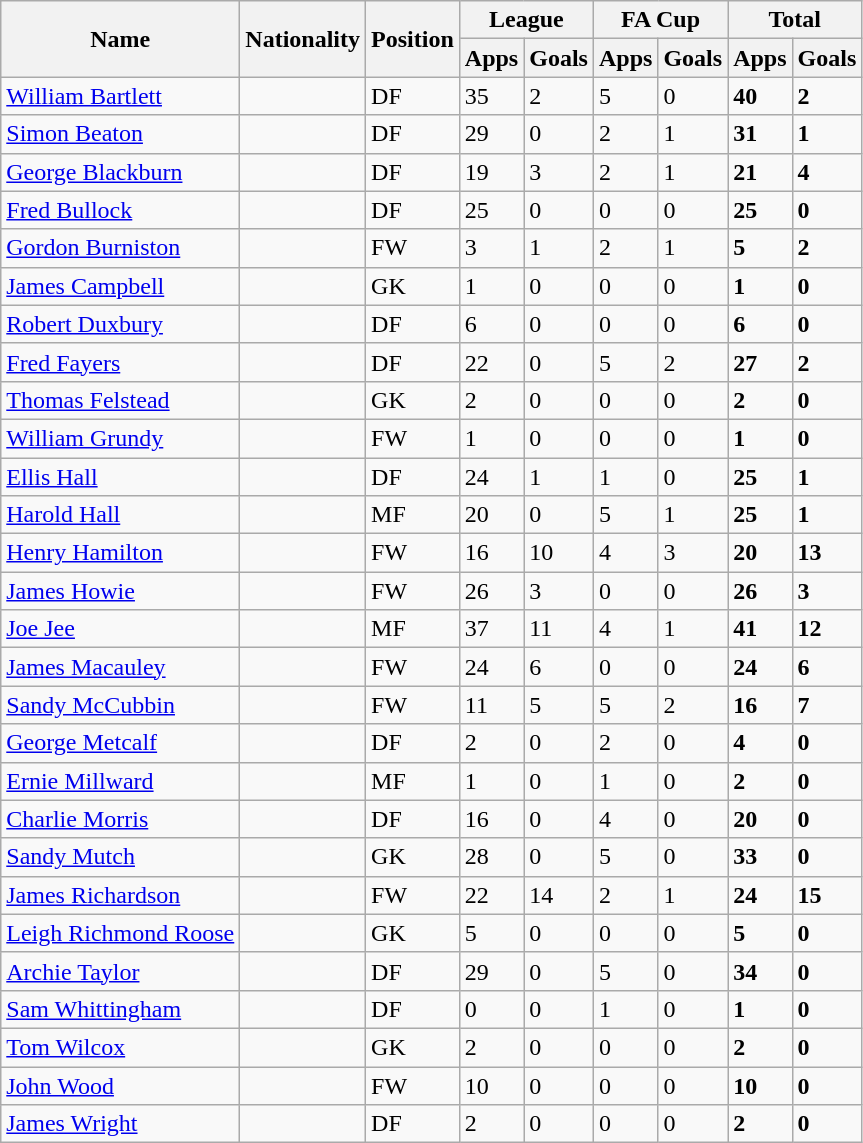<table class="wikitable sortable">
<tr>
<th scope=col rowspan=2>Name</th>
<th scope=col rowspan=2>Nationality</th>
<th scope=col rowspan=2>Position</th>
<th colspan=2>League</th>
<th colspan=2>FA Cup</th>
<th colspan=2>Total</th>
</tr>
<tr>
<th>Apps</th>
<th>Goals</th>
<th>Apps</th>
<th>Goals</th>
<th>Apps</th>
<th>Goals</th>
</tr>
<tr>
<td><a href='#'>William Bartlett</a></td>
<td></td>
<td>DF</td>
<td>35</td>
<td>2</td>
<td>5</td>
<td>0</td>
<td><strong>40</strong></td>
<td><strong>2</strong></td>
</tr>
<tr>
<td><a href='#'>Simon Beaton</a></td>
<td></td>
<td>DF</td>
<td>29</td>
<td>0</td>
<td>2</td>
<td>1</td>
<td><strong>31</strong></td>
<td><strong>1</strong></td>
</tr>
<tr>
<td><a href='#'>George Blackburn</a></td>
<td></td>
<td>DF</td>
<td>19</td>
<td>3</td>
<td>2</td>
<td>1</td>
<td><strong>21</strong></td>
<td><strong>4</strong></td>
</tr>
<tr>
<td><a href='#'>Fred Bullock</a></td>
<td></td>
<td>DF</td>
<td>25</td>
<td>0</td>
<td>0</td>
<td>0</td>
<td><strong>25</strong></td>
<td><strong>0</strong></td>
</tr>
<tr>
<td><a href='#'>Gordon Burniston</a></td>
<td></td>
<td>FW</td>
<td>3</td>
<td>1</td>
<td>2</td>
<td>1</td>
<td><strong>5</strong></td>
<td><strong>2</strong></td>
</tr>
<tr>
<td><a href='#'>James Campbell</a></td>
<td></td>
<td>GK</td>
<td>1</td>
<td>0</td>
<td>0</td>
<td>0</td>
<td><strong>1</strong></td>
<td><strong>0</strong></td>
</tr>
<tr>
<td><a href='#'>Robert Duxbury</a></td>
<td></td>
<td>DF</td>
<td>6</td>
<td>0</td>
<td>0</td>
<td>0</td>
<td><strong>6</strong></td>
<td><strong>0</strong></td>
</tr>
<tr>
<td><a href='#'>Fred Fayers</a></td>
<td></td>
<td>DF</td>
<td>22</td>
<td>0</td>
<td>5</td>
<td>2</td>
<td><strong>27</strong></td>
<td><strong>2</strong></td>
</tr>
<tr>
<td><a href='#'>Thomas Felstead</a></td>
<td></td>
<td>GK</td>
<td>2</td>
<td>0</td>
<td>0</td>
<td>0</td>
<td><strong>2</strong></td>
<td><strong>0</strong></td>
</tr>
<tr>
<td><a href='#'>William Grundy</a></td>
<td></td>
<td>FW</td>
<td>1</td>
<td>0</td>
<td>0</td>
<td>0</td>
<td><strong>1</strong></td>
<td><strong>0</strong></td>
</tr>
<tr>
<td><a href='#'>Ellis Hall</a></td>
<td></td>
<td>DF</td>
<td>24</td>
<td>1</td>
<td>1</td>
<td>0</td>
<td><strong>25</strong></td>
<td><strong>1</strong></td>
</tr>
<tr>
<td><a href='#'>Harold Hall</a></td>
<td></td>
<td>MF</td>
<td>20</td>
<td>0</td>
<td>5</td>
<td>1</td>
<td><strong>25</strong></td>
<td><strong>1</strong></td>
</tr>
<tr>
<td><a href='#'>Henry Hamilton</a></td>
<td></td>
<td>FW</td>
<td>16</td>
<td>10</td>
<td>4</td>
<td>3</td>
<td><strong>20</strong></td>
<td><strong>13</strong></td>
</tr>
<tr>
<td><a href='#'>James Howie</a></td>
<td></td>
<td>FW</td>
<td>26</td>
<td>3</td>
<td>0</td>
<td>0</td>
<td><strong>26</strong></td>
<td><strong>3</strong></td>
</tr>
<tr>
<td><a href='#'>Joe Jee</a></td>
<td></td>
<td>MF</td>
<td>37</td>
<td>11</td>
<td>4</td>
<td>1</td>
<td><strong>41</strong></td>
<td><strong>12</strong></td>
</tr>
<tr>
<td><a href='#'>James Macauley</a></td>
<td></td>
<td>FW</td>
<td>24</td>
<td>6</td>
<td>0</td>
<td>0</td>
<td><strong>24</strong></td>
<td><strong>6</strong></td>
</tr>
<tr>
<td><a href='#'>Sandy McCubbin</a></td>
<td></td>
<td>FW</td>
<td>11</td>
<td>5</td>
<td>5</td>
<td>2</td>
<td><strong>16</strong></td>
<td><strong>7</strong></td>
</tr>
<tr>
<td><a href='#'>George Metcalf</a></td>
<td></td>
<td>DF</td>
<td>2</td>
<td>0</td>
<td>2</td>
<td>0</td>
<td><strong>4</strong></td>
<td><strong>0</strong></td>
</tr>
<tr>
<td><a href='#'>Ernie Millward</a></td>
<td></td>
<td>MF</td>
<td>1</td>
<td>0</td>
<td>1</td>
<td>0</td>
<td><strong>2</strong></td>
<td><strong>0</strong></td>
</tr>
<tr>
<td><a href='#'>Charlie Morris</a></td>
<td></td>
<td>DF</td>
<td>16</td>
<td>0</td>
<td>4</td>
<td>0</td>
<td><strong>20</strong></td>
<td><strong>0</strong></td>
</tr>
<tr>
<td><a href='#'>Sandy Mutch</a></td>
<td></td>
<td>GK</td>
<td>28</td>
<td>0</td>
<td>5</td>
<td>0</td>
<td><strong>33</strong></td>
<td><strong>0</strong></td>
</tr>
<tr>
<td><a href='#'>James Richardson</a></td>
<td></td>
<td>FW</td>
<td>22</td>
<td>14</td>
<td>2</td>
<td>1</td>
<td><strong>24</strong></td>
<td><strong>15</strong></td>
</tr>
<tr>
<td><a href='#'>Leigh Richmond Roose</a></td>
<td></td>
<td>GK</td>
<td>5</td>
<td>0</td>
<td>0</td>
<td>0</td>
<td><strong>5</strong></td>
<td><strong>0</strong></td>
</tr>
<tr>
<td><a href='#'>Archie Taylor</a></td>
<td></td>
<td>DF</td>
<td>29</td>
<td>0</td>
<td>5</td>
<td>0</td>
<td><strong>34</strong></td>
<td><strong>0</strong></td>
</tr>
<tr>
<td><a href='#'>Sam Whittingham</a></td>
<td></td>
<td>DF</td>
<td>0</td>
<td>0</td>
<td>1</td>
<td>0</td>
<td><strong>1</strong></td>
<td><strong>0</strong></td>
</tr>
<tr>
<td><a href='#'>Tom Wilcox</a></td>
<td></td>
<td>GK</td>
<td>2</td>
<td>0</td>
<td>0</td>
<td>0</td>
<td><strong>2</strong></td>
<td><strong>0</strong></td>
</tr>
<tr>
<td><a href='#'>John Wood</a></td>
<td></td>
<td>FW</td>
<td>10</td>
<td>0</td>
<td>0</td>
<td>0</td>
<td><strong>10</strong></td>
<td><strong>0</strong></td>
</tr>
<tr>
<td><a href='#'>James Wright</a></td>
<td></td>
<td>DF</td>
<td>2</td>
<td>0</td>
<td>0</td>
<td>0</td>
<td><strong>2</strong></td>
<td><strong>0</strong></td>
</tr>
</table>
